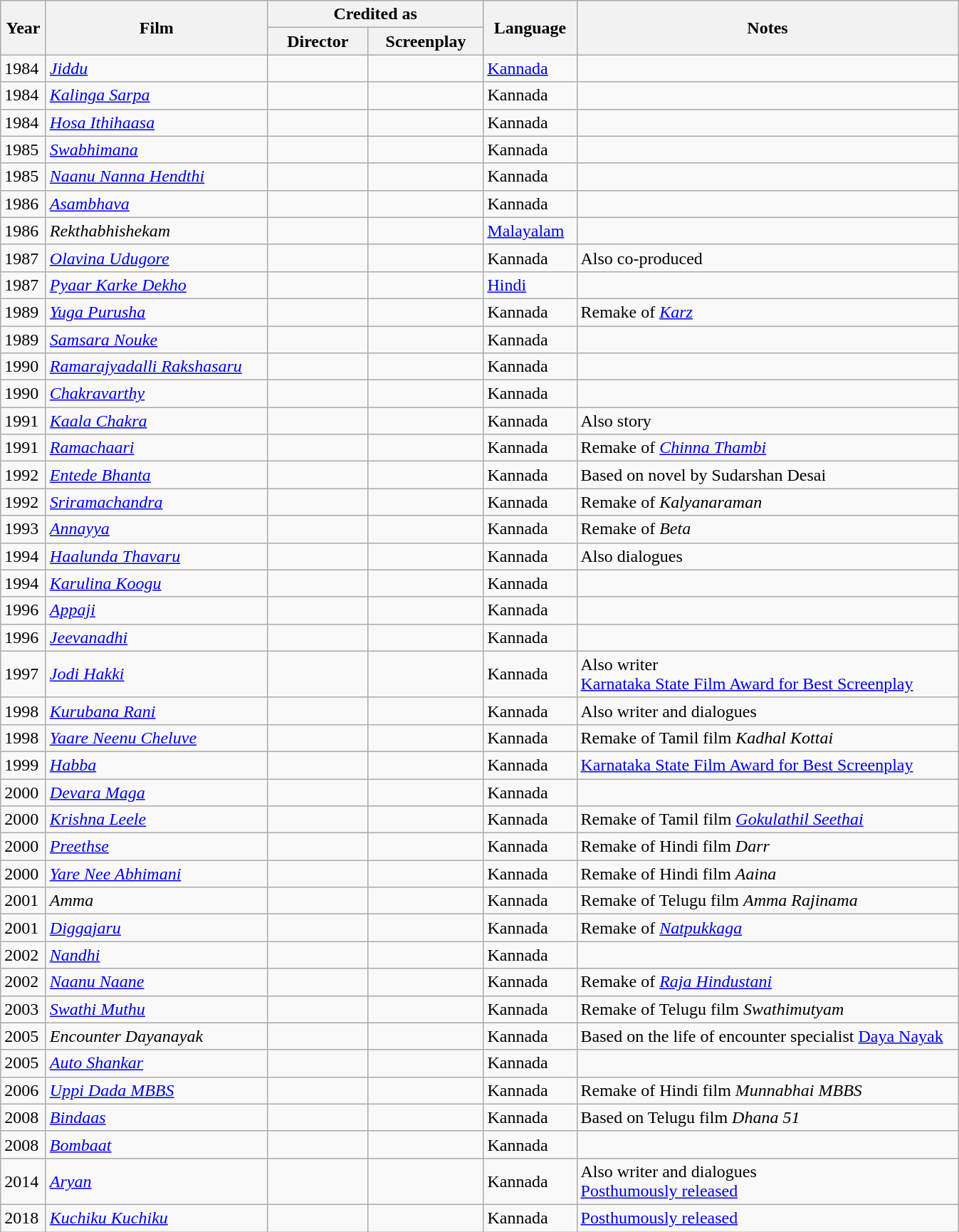<table class="wikitable sortable">
<tr>
<th rowspan="2" style="width:35px;">Year</th>
<th rowspan="2" style="width:200px;">Film</th>
<th colspan="2" style="width:195px;">Credited as</th>
<th rowspan="2" style="text-align:center; width:80px;">Language</th>
<th rowspan="2"  style="text-align:center; width:350px;" class="unsortable">Notes</th>
</tr>
<tr>
<th width=65>Director</th>
<th width=65>Screenplay</th>
</tr>
<tr>
<td>1984</td>
<td><em><a href='#'>Jiddu</a></em></td>
<td style="text-align:center;"></td>
<td style="text-align:center;"></td>
<td><a href='#'>Kannada</a></td>
<td></td>
</tr>
<tr>
<td>1984</td>
<td><em><a href='#'>Kalinga Sarpa</a></em></td>
<td style="text-align:center;"></td>
<td style="text-align:center;"></td>
<td>Kannada</td>
<td></td>
</tr>
<tr>
<td>1984</td>
<td><em><a href='#'>Hosa Ithihaasa</a></em></td>
<td style="text-align:center;"></td>
<td style="text-align:center;"></td>
<td>Kannada</td>
<td></td>
</tr>
<tr>
<td>1985</td>
<td><em><a href='#'>Swabhimana</a></em></td>
<td style="text-align:center;"></td>
<td style="text-align:center;"></td>
<td>Kannada</td>
<td></td>
</tr>
<tr>
<td>1985</td>
<td><em><a href='#'>Naanu Nanna Hendthi</a></em></td>
<td style="text-align:center;"></td>
<td style="text-align:center;"></td>
<td>Kannada</td>
<td></td>
</tr>
<tr>
<td>1986</td>
<td><em><a href='#'>Asambhava</a></em></td>
<td style="text-align:center;"></td>
<td style="text-align:center;"></td>
<td>Kannada</td>
<td></td>
</tr>
<tr>
<td>1986</td>
<td><em>Rekthabhishekam</em></td>
<td style="text-align:center;"></td>
<td style="text-align:center;"></td>
<td><a href='#'>Malayalam</a></td>
<td></td>
</tr>
<tr>
<td>1987</td>
<td><em><a href='#'>Olavina Udugore</a></em></td>
<td style="text-align:center;"></td>
<td style="text-align:center;"></td>
<td>Kannada</td>
<td>Also co-produced</td>
</tr>
<tr>
<td>1987</td>
<td><em><a href='#'>Pyaar Karke Dekho</a></em></td>
<td style="text-align:center;"></td>
<td style="text-align:center;"></td>
<td><a href='#'>Hindi</a></td>
<td></td>
</tr>
<tr>
<td>1989</td>
<td><em><a href='#'>Yuga Purusha</a></em></td>
<td style="text-align:center;"></td>
<td style="text-align:center;"></td>
<td>Kannada</td>
<td>Remake of <em><a href='#'>Karz</a></em></td>
</tr>
<tr>
<td>1989</td>
<td><em><a href='#'>Samsara Nouke</a></em></td>
<td style="text-align:center;"></td>
<td style="text-align:center;"></td>
<td>Kannada</td>
<td></td>
</tr>
<tr>
<td>1990</td>
<td><em><a href='#'>Ramarajyadalli Rakshasaru</a></em></td>
<td style="text-align:center;"></td>
<td style="text-align:center;"></td>
<td>Kannada</td>
<td></td>
</tr>
<tr>
<td>1990</td>
<td><em><a href='#'>Chakravarthy</a></em></td>
<td style="text-align:center;"></td>
<td style="text-align:center;"></td>
<td>Kannada</td>
<td></td>
</tr>
<tr>
<td>1991</td>
<td><em><a href='#'>Kaala Chakra</a></em></td>
<td style="text-align:center;"></td>
<td style="text-align:center;"></td>
<td>Kannada</td>
<td>Also story</td>
</tr>
<tr>
<td>1991</td>
<td><em><a href='#'>Ramachaari</a></em></td>
<td style="text-align:center;"></td>
<td style="text-align:center;"></td>
<td>Kannada</td>
<td>Remake of <em><a href='#'>Chinna Thambi</a></em></td>
</tr>
<tr>
<td>1992</td>
<td><em><a href='#'>Entede Bhanta</a></em></td>
<td style="text-align:center;"></td>
<td style="text-align:center;"></td>
<td>Kannada</td>
<td>Based on novel by Sudarshan Desai</td>
</tr>
<tr>
<td>1992</td>
<td><em><a href='#'>Sriramachandra</a></em></td>
<td style="text-align:center;"></td>
<td style="text-align:center;"></td>
<td>Kannada</td>
<td>Remake of <em>Kalyanaraman</em></td>
</tr>
<tr>
<td>1993</td>
<td><em><a href='#'>Annayya</a></em></td>
<td style="text-align:center;"></td>
<td style="text-align:center;"></td>
<td>Kannada</td>
<td>Remake of <em>Beta</em></td>
</tr>
<tr>
<td>1994</td>
<td><em><a href='#'>Haalunda Thavaru</a></em></td>
<td style="text-align:center;"></td>
<td style="text-align:center;"></td>
<td>Kannada</td>
<td>Also dialogues</td>
</tr>
<tr>
<td>1994</td>
<td><em><a href='#'>Karulina Koogu</a></em></td>
<td style="text-align:center;"></td>
<td style="text-align:center;"></td>
<td>Kannada</td>
</tr>
<tr>
<td>1996</td>
<td><em><a href='#'>Appaji</a></em></td>
<td style="text-align:center;"></td>
<td style="text-align:center;"></td>
<td>Kannada</td>
<td></td>
</tr>
<tr>
<td>1996</td>
<td><em><a href='#'>Jeevanadhi</a></em></td>
<td style="text-align:center;"></td>
<td style="text-align:center;"></td>
<td>Kannada</td>
<td></td>
</tr>
<tr>
<td>1997</td>
<td><em><a href='#'>Jodi Hakki</a></em></td>
<td style="text-align:center;"></td>
<td style="text-align:center;"></td>
<td>Kannada</td>
<td>Also writer<br><a href='#'>Karnataka State Film Award for Best Screenplay</a></td>
</tr>
<tr>
<td>1998</td>
<td><em><a href='#'>Kurubana Rani</a></em></td>
<td style="text-align:center;"></td>
<td style="text-align:center;"></td>
<td>Kannada</td>
<td>Also writer and dialogues</td>
</tr>
<tr>
<td>1998</td>
<td><em><a href='#'>Yaare Neenu Cheluve</a></em></td>
<td style="text-align:center;"></td>
<td style="text-align:center;"></td>
<td>Kannada</td>
<td>Remake of Tamil film <em>Kadhal Kottai</em></td>
</tr>
<tr>
<td>1999</td>
<td><em><a href='#'>Habba</a></em></td>
<td style="text-align:center;"></td>
<td style="text-align:center;"></td>
<td>Kannada</td>
<td><a href='#'>Karnataka State Film Award for Best Screenplay</a></td>
</tr>
<tr>
<td>2000</td>
<td><em><a href='#'>Devara Maga</a></em></td>
<td style="text-align:center;"></td>
<td style="text-align:center;"></td>
<td>Kannada</td>
<td></td>
</tr>
<tr>
<td>2000</td>
<td><em><a href='#'>Krishna Leele</a></em></td>
<td style="text-align:center;"></td>
<td style="text-align:center;"></td>
<td>Kannada</td>
<td>Remake of Tamil film <em><a href='#'>Gokulathil Seethai</a></em></td>
</tr>
<tr>
<td>2000</td>
<td><em><a href='#'>Preethse</a></em></td>
<td style="text-align:center;"></td>
<td style="text-align:center;"></td>
<td>Kannada</td>
<td>Remake of Hindi film <em>Darr</em></td>
</tr>
<tr>
<td>2000</td>
<td><em><a href='#'>Yare Nee Abhimani</a></em></td>
<td style="text-align:center;"></td>
<td style="text-align:center;"></td>
<td>Kannada</td>
<td>Remake of Hindi film <em>Aaina</em></td>
</tr>
<tr>
<td>2001</td>
<td><em>Amma</em></td>
<td style="text-align:center;"></td>
<td style="text-align:center;"></td>
<td>Kannada</td>
<td>Remake of Telugu film <em>Amma Rajinama</em></td>
</tr>
<tr>
<td>2001</td>
<td><em><a href='#'>Diggajaru</a></em></td>
<td style="text-align:center;"></td>
<td style="text-align:center;"></td>
<td>Kannada</td>
<td>Remake of <em><a href='#'>Natpukkaga</a></em></td>
</tr>
<tr>
<td>2002</td>
<td><em><a href='#'>Nandhi</a></em></td>
<td style="text-align:center;"></td>
<td style="text-align:center;"></td>
<td>Kannada</td>
<td></td>
</tr>
<tr>
<td>2002</td>
<td><em><a href='#'>Naanu Naane</a></em></td>
<td style="text-align:center;"></td>
<td style="text-align:center;"></td>
<td>Kannada</td>
<td>Remake of <em><a href='#'>Raja Hindustani</a></em></td>
</tr>
<tr>
<td>2003</td>
<td><em><a href='#'>Swathi Muthu</a></em></td>
<td style="text-align:center;"></td>
<td style="text-align:center;"></td>
<td>Kannada</td>
<td>Remake of Telugu film <em>Swathimutyam</em></td>
</tr>
<tr>
<td>2005</td>
<td><em>Encounter Dayanayak</em></td>
<td style="text-align:center;"></td>
<td style="text-align:center;"></td>
<td>Kannada</td>
<td>Based on the life of encounter specialist <a href='#'>Daya Nayak</a></td>
</tr>
<tr>
<td>2005</td>
<td><em><a href='#'>Auto Shankar</a></em></td>
<td style="text-align:center;"></td>
<td style="text-align:center;"></td>
<td>Kannada</td>
<td></td>
</tr>
<tr>
<td>2006</td>
<td><em><a href='#'>Uppi Dada MBBS</a></em></td>
<td style="text-align:center;"></td>
<td style="text-align:center;"></td>
<td>Kannada</td>
<td>Remake of Hindi film <em>Munnabhai MBBS</em></td>
</tr>
<tr>
<td>2008</td>
<td><em><a href='#'>Bindaas</a></em></td>
<td style="text-align:center;"></td>
<td style="text-align:center;"></td>
<td>Kannada</td>
<td>Based on Telugu film <em>Dhana 51</em></td>
</tr>
<tr>
<td>2008</td>
<td><em><a href='#'>Bombaat</a></em></td>
<td style="text-align:center;"></td>
<td style="text-align:center;"></td>
<td>Kannada</td>
<td></td>
</tr>
<tr>
<td>2014</td>
<td><em><a href='#'>Aryan</a></em></td>
<td style="text-align:center;"></td>
<td style="text-align:center;"></td>
<td>Kannada</td>
<td>Also writer and dialogues<br><a href='#'>Posthumously released</a></td>
</tr>
<tr>
<td>2018</td>
<td><em><a href='#'>Kuchiku Kuchiku</a></em></td>
<td style="text-align:center;"></td>
<td style="text-align:center;"></td>
<td>Kannada</td>
<td><a href='#'>Posthumously released</a></td>
</tr>
</table>
